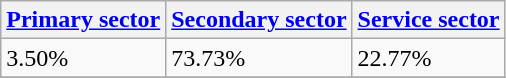<table class="wikitable" border="1">
<tr>
<th><a href='#'>Primary sector</a></th>
<th><a href='#'>Secondary sector</a></th>
<th><a href='#'>Service sector</a></th>
</tr>
<tr>
<td>3.50%</td>
<td>73.73%</td>
<td>22.77%</td>
</tr>
<tr>
</tr>
</table>
